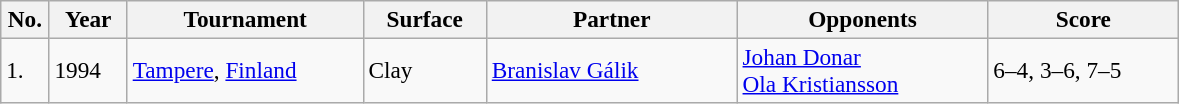<table class="sortable wikitable" style=font-size:97%>
<tr>
<th width=25>No.</th>
<th width=45>Year</th>
<th width=150>Tournament</th>
<th width=75>Surface</th>
<th width=160>Partner</th>
<th width=160>Opponents</th>
<th width=120>Score</th>
</tr>
<tr>
<td>1.</td>
<td>1994</td>
<td><a href='#'>Tampere</a>, <a href='#'>Finland</a></td>
<td>Clay</td>
<td> <a href='#'>Branislav Gálik</a></td>
<td> <a href='#'>Johan Donar</a><br> <a href='#'>Ola Kristiansson</a></td>
<td>6–4, 3–6, 7–5</td>
</tr>
</table>
